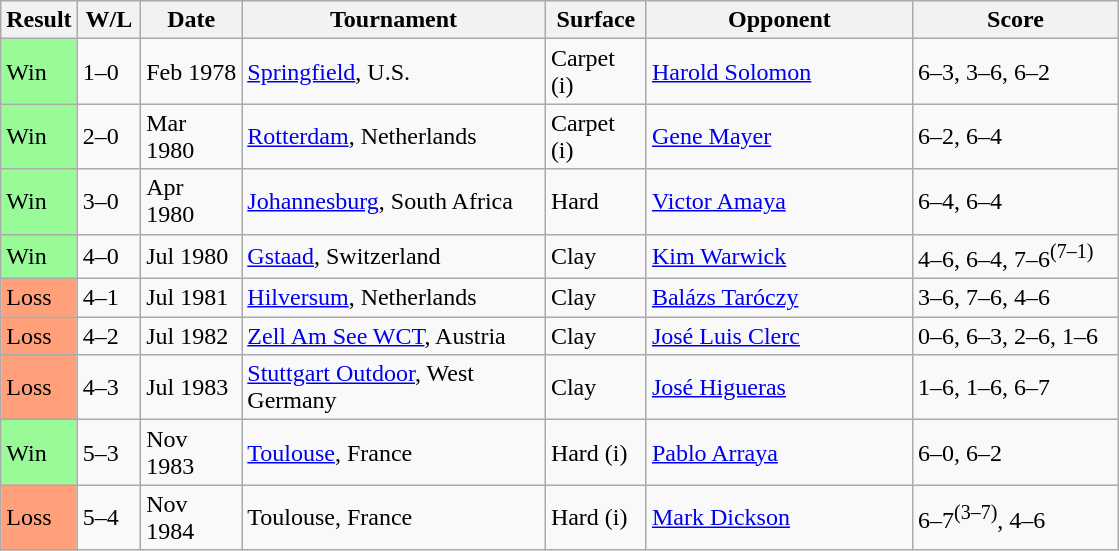<table class="sortable wikitable">
<tr>
<th style="width:40px">Result</th>
<th style="width:35px" class="unsortable">W/L</th>
<th style="width:60px">Date</th>
<th style="width:195px">Tournament</th>
<th style="width:60px">Surface</th>
<th style="width:170px">Opponent</th>
<th style="width:130px" class="unsortable">Score</th>
</tr>
<tr>
<td style="background:#98fb98;">Win</td>
<td>1–0</td>
<td>Feb 1978</td>
<td><a href='#'>Springfield</a>, U.S.</td>
<td>Carpet (i)</td>
<td> <a href='#'>Harold Solomon</a></td>
<td>6–3, 3–6, 6–2</td>
</tr>
<tr>
<td style="background:#98fb98;">Win</td>
<td>2–0</td>
<td>Mar 1980</td>
<td><a href='#'>Rotterdam</a>, Netherlands</td>
<td>Carpet (i)</td>
<td> <a href='#'>Gene Mayer</a></td>
<td>6–2, 6–4</td>
</tr>
<tr>
<td style="background:#98fb98;">Win</td>
<td>3–0</td>
<td>Apr 1980</td>
<td><a href='#'>Johannesburg</a>, South Africa</td>
<td>Hard</td>
<td> <a href='#'>Victor Amaya</a></td>
<td>6–4, 6–4</td>
</tr>
<tr>
<td style="background:#98fb98;">Win</td>
<td>4–0</td>
<td>Jul 1980</td>
<td><a href='#'>Gstaad</a>, Switzerland</td>
<td>Clay</td>
<td> <a href='#'>Kim Warwick</a></td>
<td>4–6, 6–4, 7–6<sup>(7–1)</sup></td>
</tr>
<tr>
<td style="background:#ffa07a;">Loss</td>
<td>4–1</td>
<td>Jul 1981</td>
<td><a href='#'>Hilversum</a>, Netherlands</td>
<td>Clay</td>
<td> <a href='#'>Balázs Taróczy</a></td>
<td>3–6, 7–6, 4–6</td>
</tr>
<tr>
<td style="background:#ffa07a;">Loss</td>
<td>4–2</td>
<td>Jul 1982</td>
<td><a href='#'>Zell Am See WCT</a>, Austria</td>
<td>Clay</td>
<td> <a href='#'>José Luis Clerc</a></td>
<td>0–6, 6–3, 2–6, 1–6</td>
</tr>
<tr>
<td style="background:#ffa07a;">Loss</td>
<td>4–3</td>
<td>Jul 1983</td>
<td><a href='#'>Stuttgart Outdoor</a>, West Germany</td>
<td>Clay</td>
<td> <a href='#'>José Higueras</a></td>
<td>1–6, 1–6, 6–7</td>
</tr>
<tr>
<td style="background:#98fb98;">Win</td>
<td>5–3</td>
<td>Nov 1983</td>
<td><a href='#'>Toulouse</a>, France</td>
<td>Hard (i)</td>
<td> <a href='#'>Pablo Arraya</a></td>
<td>6–0, 6–2</td>
</tr>
<tr>
<td style="background:#ffa07a;">Loss</td>
<td>5–4</td>
<td>Nov 1984</td>
<td>Toulouse, France</td>
<td>Hard (i)</td>
<td> <a href='#'>Mark Dickson</a></td>
<td>6–7<sup>(3–7)</sup>, 4–6</td>
</tr>
</table>
